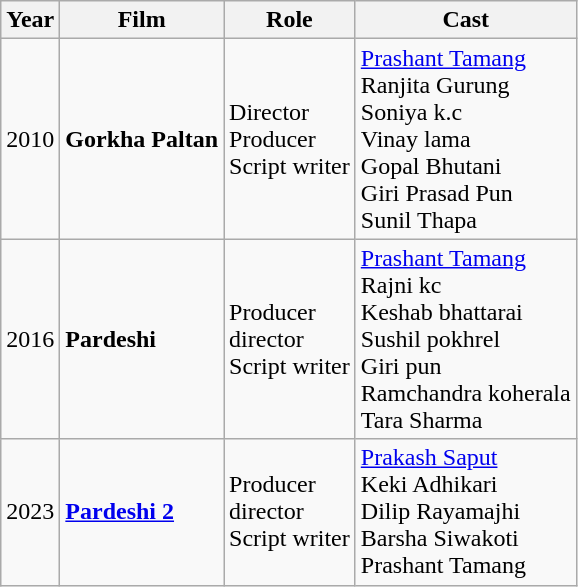<table class="wikitable">
<tr>
<th>Year</th>
<th>Film</th>
<th>Role</th>
<th>Cast</th>
</tr>
<tr>
<td>2010</td>
<td><strong>Gorkha Paltan</strong></td>
<td>Director <br> Producer <br> Script writer</td>
<td><a href='#'>Prashant Tamang</a> <br> Ranjita Gurung <br> Soniya k.c <br> Vinay lama  <br> Gopal Bhutani <br>Giri Prasad Pun <br> Sunil Thapa</td>
</tr>
<tr>
<td>2016</td>
<td><strong>Pardeshi</strong></td>
<td>Producer<br>director<br>Script writer</td>
<td><a href='#'>Prashant Tamang</a> <br> Rajni kc <br> Keshab bhattarai<br>Sushil pokhrel <br> Giri pun <br> Ramchandra koherala <br> Tara Sharma</td>
</tr>
<tr>
<td>2023</td>
<td><strong><a href='#'>Pardeshi 2</a></strong></td>
<td>Producer<br>director<br>Script writer</td>
<td><a href='#'>Prakash Saput</a> <br> Keki Adhikari <br> Dilip Rayamajhi<br>Barsha Siwakoti <br> Prashant Tamang</td>
</tr>
</table>
